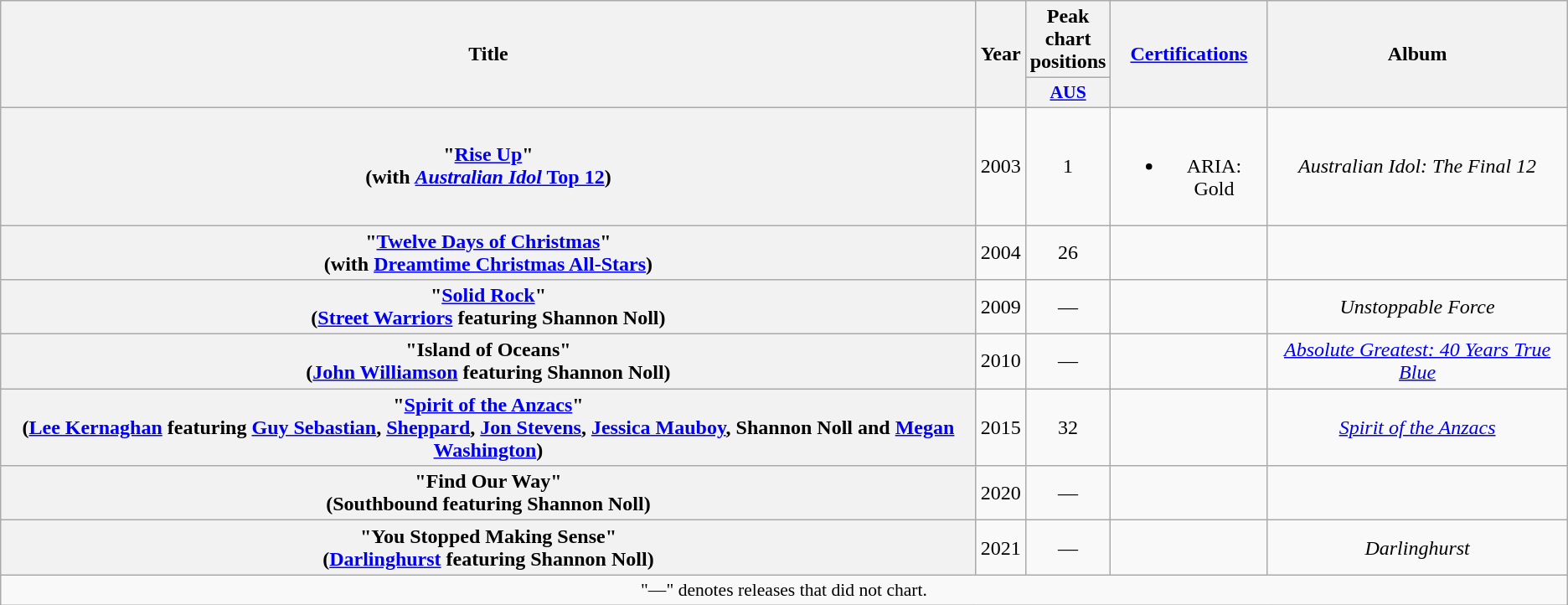<table class="wikitable plainrowheaders" style="text-align:center;">
<tr>
<th scope="col" rowspan="2">Title</th>
<th scope="col" rowspan="2">Year</th>
<th scope="col" colspan="1">Peak chart positions</th>
<th scope="col" rowspan="2"><a href='#'>Certifications</a></th>
<th scope="col" rowspan="2">Album</th>
</tr>
<tr>
<th scope="col" style="width:3em;font-size:90%;"><a href='#'>AUS</a><br></th>
</tr>
<tr>
<th scope="row">"<a href='#'>Rise Up</a>"<br><span>(with <a href='#'><em>Australian Idol</em> Top 12</a>)</span></th>
<td>2003</td>
<td>1</td>
<td><br><ul><li>ARIA: Gold</li></ul></td>
<td><em>Australian Idol: The Final 12</em></td>
</tr>
<tr>
<th scope="row">"<a href='#'>Twelve Days of Christmas</a>"<br><span>(with <a href='#'>Dreamtime Christmas All-Stars</a>)</span></th>
<td>2004</td>
<td>26</td>
<td></td>
<td></td>
</tr>
<tr>
<th scope="row">"<a href='#'>Solid Rock</a>"<br><span>(<a href='#'>Street Warriors</a> featuring Shannon Noll)</span></th>
<td>2009</td>
<td>—</td>
<td></td>
<td><em>Unstoppable Force</em></td>
</tr>
<tr>
<th scope="row">"Island of Oceans"<br><span>(<a href='#'>John Williamson</a> featuring Shannon Noll)</span></th>
<td>2010</td>
<td>—</td>
<td></td>
<td><em><a href='#'>Absolute Greatest: 40 Years True Blue</a></em></td>
</tr>
<tr>
<th scope="row">"<a href='#'>Spirit of the Anzacs</a>"<br><span>(<a href='#'>Lee Kernaghan</a> featuring <a href='#'>Guy Sebastian</a>, <a href='#'>Sheppard</a>, <a href='#'>Jon Stevens</a>, <a href='#'>Jessica Mauboy</a>, Shannon Noll and <a href='#'>Megan Washington</a>)</span></th>
<td>2015</td>
<td>32</td>
<td></td>
<td><em><a href='#'>Spirit of the Anzacs</a></em></td>
</tr>
<tr>
<th scope="row">"Find Our Way"<br><span>(Southbound featuring Shannon Noll)</span></th>
<td>2020</td>
<td>—</td>
<td></td>
<td></td>
</tr>
<tr>
<th scope="row">"You Stopped Making Sense"<br><span>(<a href='#'>Darlinghurst</a> featuring Shannon Noll)</span></th>
<td>2021</td>
<td>—</td>
<td></td>
<td><em>Darlinghurst</em></td>
</tr>
<tr>
<td colspan="5" style="font-size:90%">"—" denotes releases that did not chart.</td>
</tr>
</table>
